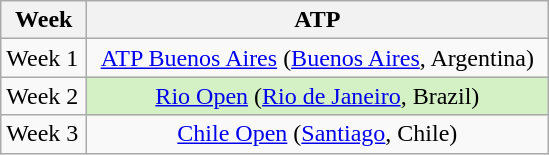<table class="wikitable">
<tr valign= bottom>
<th style="width:50px;">Week</th>
<th style="width:300px;">ATP</th>
</tr>
<tr>
<td>Week 1</td>
<td style="text-align:center;"><a href='#'>ATP Buenos Aires</a> (<a href='#'>Buenos Aires</a>, Argentina)</td>
</tr>
<tr>
<td>Week 2</td>
<td bgcolor=#D4F1C5 style="text-align:center;"><a href='#'>Rio Open</a> (<a href='#'>Rio de Janeiro</a>, Brazil)</td>
</tr>
<tr>
<td>Week 3</td>
<td style="text-align:center;"><a href='#'>Chile Open</a> (<a href='#'>Santiago</a>, Chile)</td>
</tr>
</table>
